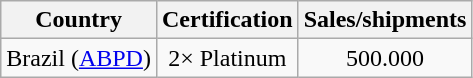<table class="wikitable">
<tr>
<th align="left">Country</th>
<th align="left">Certification</th>
<th align="left">Sales/shipments</th>
</tr>
<tr>
<td align="left">Brazil (<a href='#'>ABPD</a>)</td>
<td style="text-align:center;">2× Platinum</td>
<td style="text-align:center;">500.000</td>
</tr>
</table>
